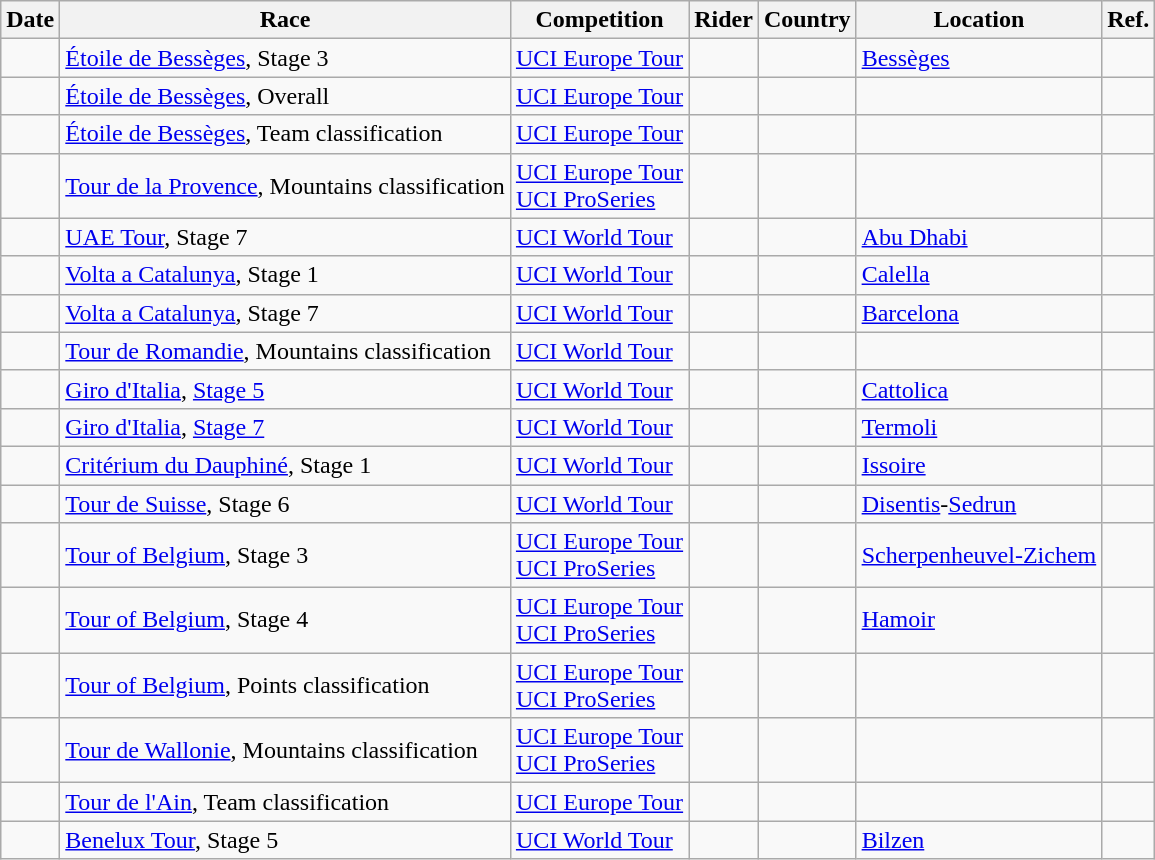<table class="wikitable sortable">
<tr>
<th>Date</th>
<th>Race</th>
<th>Competition</th>
<th>Rider</th>
<th>Country</th>
<th>Location</th>
<th class="unsortable">Ref.</th>
</tr>
<tr>
<td></td>
<td><a href='#'>Étoile de Bessèges</a>, Stage 3</td>
<td><a href='#'>UCI Europe Tour</a></td>
<td></td>
<td></td>
<td><a href='#'>Bessèges</a></td>
<td align="center"></td>
</tr>
<tr>
<td></td>
<td><a href='#'>Étoile de Bessèges</a>, Overall</td>
<td><a href='#'>UCI Europe Tour</a></td>
<td></td>
<td></td>
<td></td>
<td align="center"></td>
</tr>
<tr>
<td></td>
<td><a href='#'>Étoile de Bessèges</a>, Team classification</td>
<td><a href='#'>UCI Europe Tour</a></td>
<td align="center"></td>
<td></td>
<td></td>
<td align="center"></td>
</tr>
<tr>
<td></td>
<td><a href='#'>Tour de la Provence</a>, Mountains classification</td>
<td><a href='#'>UCI Europe Tour</a> <br> <a href='#'>UCI ProSeries</a></td>
<td></td>
<td></td>
<td></td>
<td align="center"></td>
</tr>
<tr>
<td></td>
<td><a href='#'>UAE Tour</a>, Stage 7</td>
<td><a href='#'>UCI World Tour</a></td>
<td></td>
<td></td>
<td><a href='#'>Abu Dhabi</a></td>
<td align="center"></td>
</tr>
<tr>
<td></td>
<td><a href='#'>Volta a Catalunya</a>, Stage 1</td>
<td><a href='#'>UCI World Tour</a></td>
<td></td>
<td></td>
<td><a href='#'>Calella</a></td>
<td align="center"></td>
</tr>
<tr>
<td></td>
<td><a href='#'>Volta a Catalunya</a>, Stage 7</td>
<td><a href='#'>UCI World Tour</a></td>
<td></td>
<td></td>
<td><a href='#'>Barcelona</a></td>
<td align="center"></td>
</tr>
<tr>
<td></td>
<td><a href='#'>Tour de Romandie</a>, Mountains classification</td>
<td><a href='#'>UCI World Tour</a></td>
<td></td>
<td></td>
<td></td>
<td align="center"></td>
</tr>
<tr>
<td></td>
<td><a href='#'>Giro d'Italia</a>, <a href='#'>Stage 5</a></td>
<td><a href='#'>UCI World Tour</a></td>
<td></td>
<td></td>
<td><a href='#'>Cattolica</a></td>
<td align="center"></td>
</tr>
<tr>
<td></td>
<td><a href='#'>Giro d'Italia</a>, <a href='#'>Stage 7</a></td>
<td><a href='#'>UCI World Tour</a></td>
<td></td>
<td></td>
<td><a href='#'>Termoli</a></td>
<td align="center"></td>
</tr>
<tr>
<td></td>
<td><a href='#'>Critérium du Dauphiné</a>, Stage 1</td>
<td><a href='#'>UCI World Tour</a></td>
<td></td>
<td></td>
<td><a href='#'>Issoire</a></td>
<td align="center"></td>
</tr>
<tr>
<td></td>
<td><a href='#'>Tour de Suisse</a>, Stage 6</td>
<td><a href='#'>UCI World Tour</a></td>
<td></td>
<td></td>
<td><a href='#'>Disentis</a>-<a href='#'>Sedrun</a></td>
<td align="center"></td>
</tr>
<tr>
<td></td>
<td><a href='#'>Tour of Belgium</a>, Stage 3</td>
<td><a href='#'>UCI Europe Tour</a> <br> <a href='#'>UCI ProSeries</a></td>
<td></td>
<td></td>
<td><a href='#'>Scherpenheuvel-Zichem</a></td>
<td align="center"></td>
</tr>
<tr>
<td></td>
<td><a href='#'>Tour of Belgium</a>, Stage 4</td>
<td><a href='#'>UCI Europe Tour</a> <br> <a href='#'>UCI ProSeries</a></td>
<td></td>
<td></td>
<td><a href='#'>Hamoir</a></td>
<td align="center"></td>
</tr>
<tr>
<td></td>
<td><a href='#'>Tour of Belgium</a>, Points classification</td>
<td><a href='#'>UCI Europe Tour</a> <br> <a href='#'>UCI ProSeries</a></td>
<td></td>
<td></td>
<td></td>
<td align="center"></td>
</tr>
<tr>
<td></td>
<td><a href='#'>Tour de Wallonie</a>, Mountains classification</td>
<td><a href='#'>UCI Europe Tour</a> <br> <a href='#'>UCI ProSeries</a></td>
<td></td>
<td></td>
<td></td>
<td align="center"></td>
</tr>
<tr>
<td></td>
<td><a href='#'>Tour de l'Ain</a>, Team classification</td>
<td><a href='#'>UCI Europe Tour</a></td>
<td align="center"></td>
<td></td>
<td></td>
<td align="center"></td>
</tr>
<tr>
<td></td>
<td><a href='#'>Benelux Tour</a>, Stage 5</td>
<td><a href='#'>UCI World Tour</a></td>
<td></td>
<td></td>
<td><a href='#'>Bilzen</a></td>
<td align="center"></td>
</tr>
</table>
